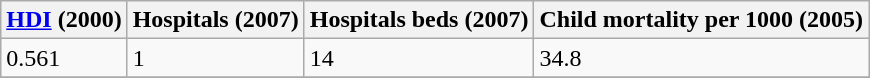<table class="wikitable" border="1">
<tr>
<th><a href='#'>HDI</a> (2000)</th>
<th>Hospitals (2007)</th>
<th>Hospitals beds (2007)</th>
<th>Child mortality per 1000 (2005)</th>
</tr>
<tr>
<td>0.561</td>
<td>1</td>
<td>14</td>
<td>34.8</td>
</tr>
<tr>
</tr>
</table>
